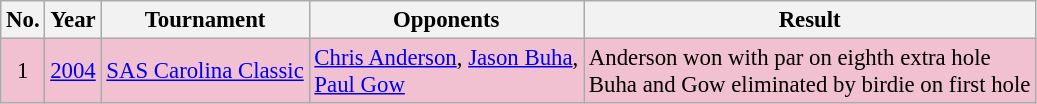<table class="wikitable" style="font-size:95%;">
<tr>
<th>No.</th>
<th>Year</th>
<th>Tournament</th>
<th>Opponents</th>
<th>Result</th>
</tr>
<tr style="background:#F2C1D1;">
<td align=center>1</td>
<td><a href='#'>2004</a></td>
<td><a href='#'>SAS Carolina Classic</a></td>
<td> <a href='#'>Chris Anderson</a>,  <a href='#'>Jason Buha</a>,<br> <a href='#'>Paul Gow</a></td>
<td>Anderson won with par on eighth extra hole<br>Buha and Gow eliminated by birdie on first hole</td>
</tr>
</table>
